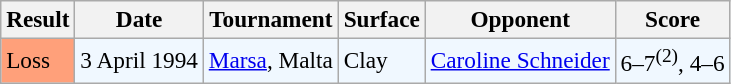<table class="sortable wikitable" style=font-size:97%>
<tr>
<th>Result</th>
<th>Date</th>
<th>Tournament</th>
<th>Surface</th>
<th>Opponent</th>
<th>Score</th>
</tr>
<tr style="background:#f0f8ff;">
<td style="background:#ffa07a;">Loss</td>
<td>3 April 1994</td>
<td><a href='#'>Marsa</a>, Malta</td>
<td>Clay</td>
<td> <a href='#'>Caroline Schneider</a></td>
<td>6–7<sup>(2)</sup>, 4–6</td>
</tr>
</table>
